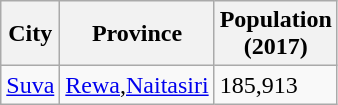<table class="wikitable sortable">
<tr>
<th>City</th>
<th>Province</th>
<th>Population<br>(2017)</th>
</tr>
<tr>
<td><a href='#'>Suva</a></td>
<td><a href='#'>Rewa</a>,<a href='#'>Naitasiri</a></td>
<td>185,913</td>
</tr>
</table>
